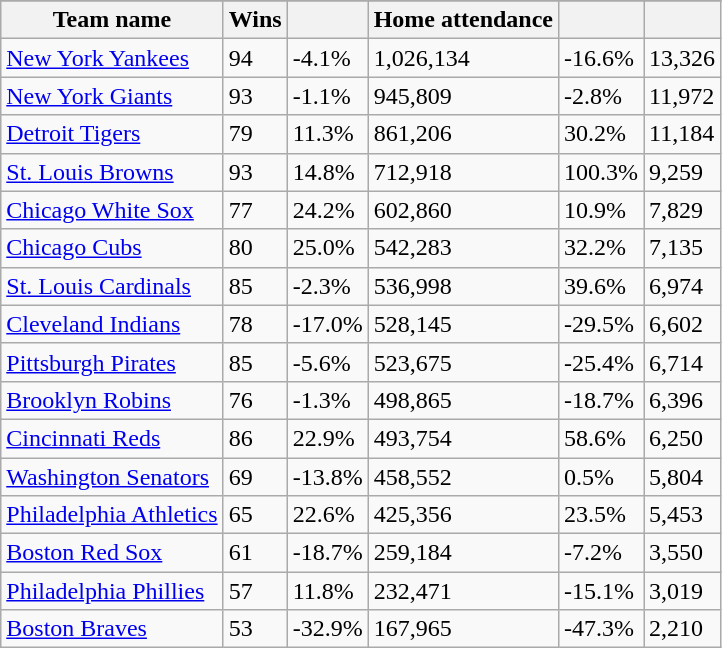<table class="wikitable sortable">
<tr style="text-align:center; font-size:larger;">
</tr>
<tr>
<th>Team name</th>
<th>Wins</th>
<th></th>
<th>Home attendance</th>
<th></th>
<th></th>
</tr>
<tr>
<td><a href='#'>New York Yankees</a></td>
<td>94</td>
<td>-4.1%</td>
<td>1,026,134</td>
<td>-16.6%</td>
<td>13,326</td>
</tr>
<tr>
<td><a href='#'>New York Giants</a></td>
<td>93</td>
<td>-1.1%</td>
<td>945,809</td>
<td>-2.8%</td>
<td>11,972</td>
</tr>
<tr>
<td><a href='#'>Detroit Tigers</a></td>
<td>79</td>
<td>11.3%</td>
<td>861,206</td>
<td>30.2%</td>
<td>11,184</td>
</tr>
<tr>
<td><a href='#'>St. Louis Browns</a></td>
<td>93</td>
<td>14.8%</td>
<td>712,918</td>
<td>100.3%</td>
<td>9,259</td>
</tr>
<tr>
<td><a href='#'>Chicago White Sox</a></td>
<td>77</td>
<td>24.2%</td>
<td>602,860</td>
<td>10.9%</td>
<td>7,829</td>
</tr>
<tr>
<td><a href='#'>Chicago Cubs</a></td>
<td>80</td>
<td>25.0%</td>
<td>542,283</td>
<td>32.2%</td>
<td>7,135</td>
</tr>
<tr>
<td><a href='#'>St. Louis Cardinals</a></td>
<td>85</td>
<td>-2.3%</td>
<td>536,998</td>
<td>39.6%</td>
<td>6,974</td>
</tr>
<tr>
<td><a href='#'>Cleveland Indians</a></td>
<td>78</td>
<td>-17.0%</td>
<td>528,145</td>
<td>-29.5%</td>
<td>6,602</td>
</tr>
<tr>
<td><a href='#'>Pittsburgh Pirates</a></td>
<td>85</td>
<td>-5.6%</td>
<td>523,675</td>
<td>-25.4%</td>
<td>6,714</td>
</tr>
<tr>
<td><a href='#'>Brooklyn Robins</a></td>
<td>76</td>
<td>-1.3%</td>
<td>498,865</td>
<td>-18.7%</td>
<td>6,396</td>
</tr>
<tr>
<td><a href='#'>Cincinnati Reds</a></td>
<td>86</td>
<td>22.9%</td>
<td>493,754</td>
<td>58.6%</td>
<td>6,250</td>
</tr>
<tr>
<td><a href='#'>Washington Senators</a></td>
<td>69</td>
<td>-13.8%</td>
<td>458,552</td>
<td>0.5%</td>
<td>5,804</td>
</tr>
<tr>
<td><a href='#'>Philadelphia Athletics</a></td>
<td>65</td>
<td>22.6%</td>
<td>425,356</td>
<td>23.5%</td>
<td>5,453</td>
</tr>
<tr>
<td><a href='#'>Boston Red Sox</a></td>
<td>61</td>
<td>-18.7%</td>
<td>259,184</td>
<td>-7.2%</td>
<td>3,550</td>
</tr>
<tr>
<td><a href='#'>Philadelphia Phillies</a></td>
<td>57</td>
<td>11.8%</td>
<td>232,471</td>
<td>-15.1%</td>
<td>3,019</td>
</tr>
<tr>
<td><a href='#'>Boston Braves</a></td>
<td>53</td>
<td>-32.9%</td>
<td>167,965</td>
<td>-47.3%</td>
<td>2,210</td>
</tr>
</table>
